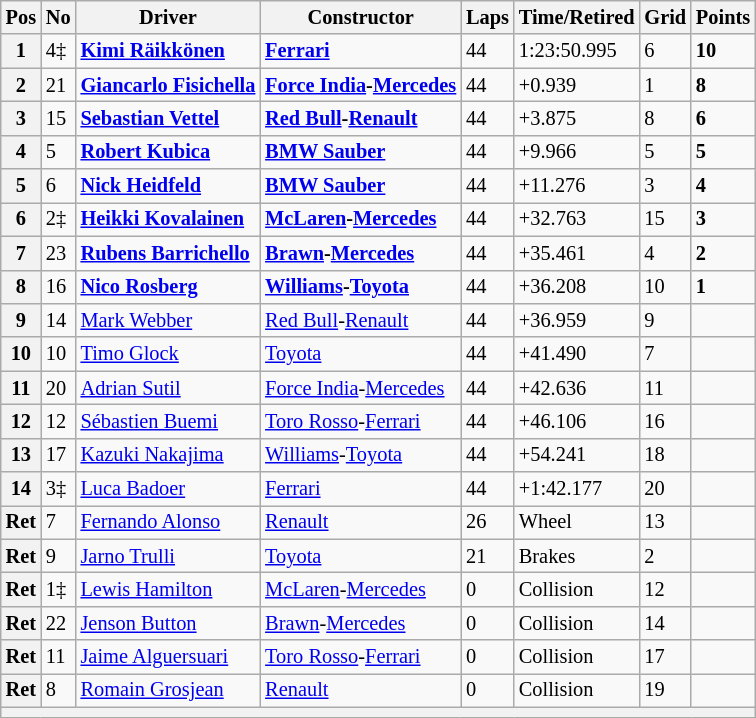<table class="wikitable" style="font-size:85%">
<tr>
<th>Pos</th>
<th>No</th>
<th>Driver</th>
<th>Constructor</th>
<th>Laps</th>
<th>Time/Retired</th>
<th>Grid</th>
<th>Points</th>
</tr>
<tr>
<th>1</th>
<td>4‡</td>
<td> <strong><a href='#'>Kimi Räikkönen</a></strong></td>
<td><strong><a href='#'>Ferrari</a></strong></td>
<td>44</td>
<td>1:23:50.995</td>
<td>6</td>
<td><strong>10</strong></td>
</tr>
<tr>
<th>2</th>
<td>21</td>
<td> <strong><a href='#'>Giancarlo Fisichella</a></strong></td>
<td><strong><a href='#'>Force India</a>-<a href='#'>Mercedes</a></strong></td>
<td>44</td>
<td>+0.939</td>
<td>1</td>
<td><strong>8</strong></td>
</tr>
<tr>
<th>3</th>
<td>15</td>
<td> <strong><a href='#'>Sebastian Vettel</a></strong></td>
<td><strong><a href='#'>Red Bull</a>-<a href='#'>Renault</a></strong></td>
<td>44</td>
<td>+3.875</td>
<td>8</td>
<td><strong>6</strong></td>
</tr>
<tr>
<th>4</th>
<td>5</td>
<td> <strong><a href='#'>Robert Kubica</a></strong></td>
<td><strong><a href='#'>BMW Sauber</a></strong></td>
<td>44</td>
<td>+9.966</td>
<td>5</td>
<td><strong>5</strong></td>
</tr>
<tr>
<th>5</th>
<td>6</td>
<td> <strong><a href='#'>Nick Heidfeld</a></strong></td>
<td><strong><a href='#'>BMW Sauber</a></strong></td>
<td>44</td>
<td>+11.276</td>
<td>3</td>
<td><strong>4</strong></td>
</tr>
<tr>
<th>6</th>
<td>2‡</td>
<td> <strong><a href='#'>Heikki Kovalainen</a></strong></td>
<td><strong><a href='#'>McLaren</a>-<a href='#'>Mercedes</a></strong></td>
<td>44</td>
<td>+32.763</td>
<td>15</td>
<td><strong>3</strong></td>
</tr>
<tr>
<th>7</th>
<td>23</td>
<td> <strong><a href='#'>Rubens Barrichello</a></strong></td>
<td><strong><a href='#'>Brawn</a>-<a href='#'>Mercedes</a></strong></td>
<td>44</td>
<td>+35.461</td>
<td>4</td>
<td><strong>2</strong></td>
</tr>
<tr>
<th>8</th>
<td>16</td>
<td> <strong><a href='#'>Nico Rosberg</a></strong></td>
<td><strong><a href='#'>Williams</a>-<a href='#'>Toyota</a></strong></td>
<td>44</td>
<td>+36.208</td>
<td>10</td>
<td><strong>1</strong></td>
</tr>
<tr>
<th>9</th>
<td>14</td>
<td> <a href='#'>Mark Webber</a></td>
<td><a href='#'>Red Bull</a>-<a href='#'>Renault</a></td>
<td>44</td>
<td>+36.959</td>
<td>9</td>
<td></td>
</tr>
<tr>
<th>10</th>
<td>10</td>
<td> <a href='#'>Timo Glock</a></td>
<td><a href='#'>Toyota</a></td>
<td>44</td>
<td>+41.490</td>
<td>7</td>
<td></td>
</tr>
<tr>
<th>11</th>
<td>20</td>
<td> <a href='#'>Adrian Sutil</a></td>
<td><a href='#'>Force India</a>-<a href='#'>Mercedes</a></td>
<td>44</td>
<td>+42.636</td>
<td>11</td>
<td></td>
</tr>
<tr>
<th>12</th>
<td>12</td>
<td> <a href='#'>Sébastien Buemi</a></td>
<td><a href='#'>Toro Rosso</a>-<a href='#'>Ferrari</a></td>
<td>44</td>
<td>+46.106</td>
<td>16</td>
<td></td>
</tr>
<tr>
<th>13</th>
<td>17</td>
<td> <a href='#'>Kazuki Nakajima</a></td>
<td><a href='#'>Williams</a>-<a href='#'>Toyota</a></td>
<td>44</td>
<td>+54.241</td>
<td>18</td>
<td></td>
</tr>
<tr>
<th>14</th>
<td>3‡</td>
<td> <a href='#'>Luca Badoer</a></td>
<td><a href='#'>Ferrari</a></td>
<td>44</td>
<td>+1:42.177</td>
<td>20</td>
<td></td>
</tr>
<tr>
<th>Ret</th>
<td>7</td>
<td> <a href='#'>Fernando Alonso</a></td>
<td><a href='#'>Renault</a></td>
<td>26</td>
<td>Wheel</td>
<td>13</td>
<td></td>
</tr>
<tr>
<th>Ret</th>
<td>9</td>
<td> <a href='#'>Jarno Trulli</a></td>
<td><a href='#'>Toyota</a></td>
<td>21</td>
<td>Brakes</td>
<td>2</td>
<td></td>
</tr>
<tr>
<th>Ret</th>
<td>1‡</td>
<td> <a href='#'>Lewis Hamilton</a></td>
<td><a href='#'>McLaren</a>-<a href='#'>Mercedes</a></td>
<td>0</td>
<td>Collision</td>
<td>12</td>
<td></td>
</tr>
<tr>
<th>Ret</th>
<td>22</td>
<td> <a href='#'>Jenson Button</a></td>
<td><a href='#'>Brawn</a>-<a href='#'>Mercedes</a></td>
<td>0</td>
<td>Collision</td>
<td>14</td>
<td></td>
</tr>
<tr>
<th>Ret</th>
<td>11</td>
<td> <a href='#'>Jaime Alguersuari</a></td>
<td><a href='#'>Toro Rosso</a>-<a href='#'>Ferrari</a></td>
<td>0</td>
<td>Collision</td>
<td>17</td>
<td></td>
</tr>
<tr>
<th>Ret</th>
<td>8</td>
<td> <a href='#'>Romain Grosjean</a></td>
<td><a href='#'>Renault</a></td>
<td>0</td>
<td>Collision</td>
<td>19</td>
<td></td>
</tr>
<tr>
<th colspan="8"></th>
</tr>
</table>
